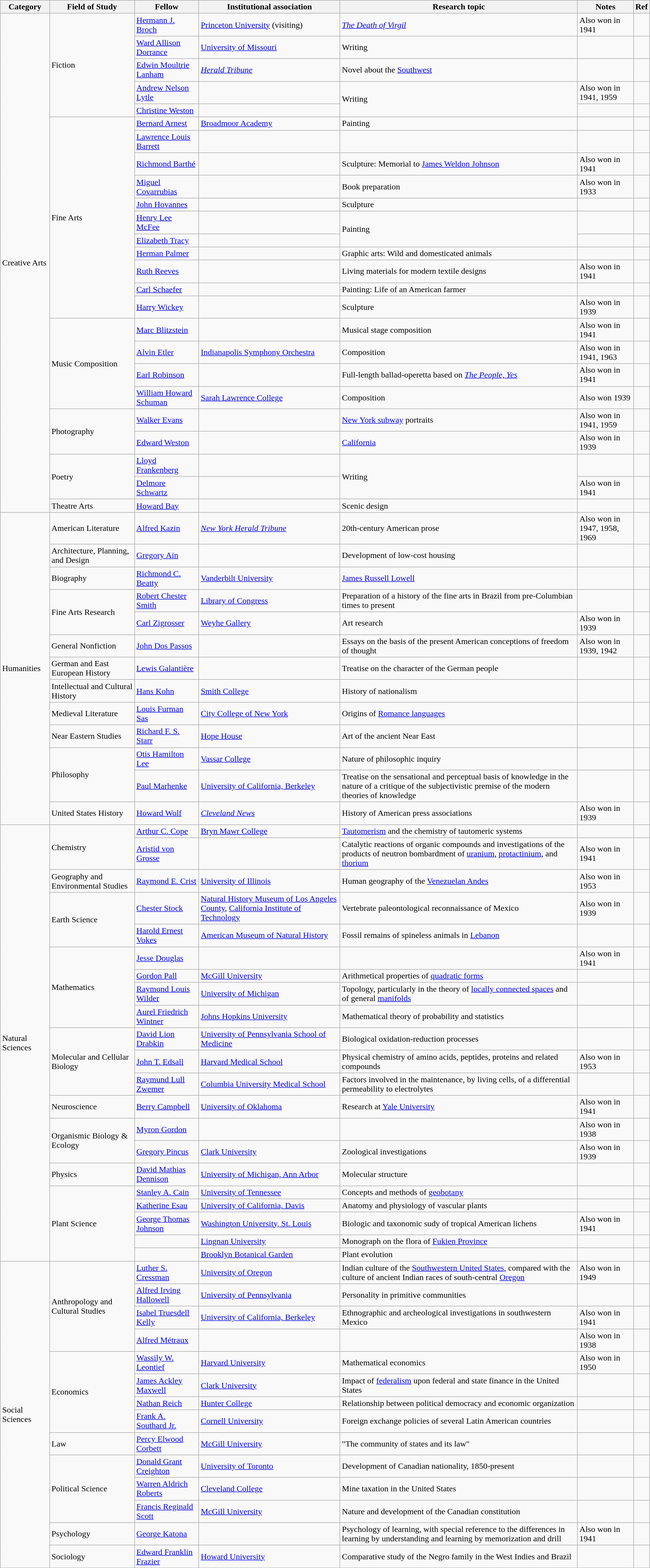<table class="wikitable sortable static-row-numbers static-row-header-text">
<tr>
<th>Category</th>
<th>Field of Study</th>
<th>Fellow</th>
<th>Institutional association </th>
<th>Research topic</th>
<th>Notes</th>
<th class="unsortable">Ref</th>
</tr>
<tr>
<td rowspan="25">Creative Arts</td>
<td rowspan="5">Fiction</td>
<td><a href='#'>Hermann J. Broch</a></td>
<td><a href='#'>Princeton University</a> (visiting)</td>
<td><em><a href='#'>The Death of Virgil</a></em></td>
<td>Also won in 1941</td>
<td></td>
</tr>
<tr>
<td><a href='#'>Ward Allison Dorrance</a></td>
<td><a href='#'>University of Missouri</a></td>
<td>Writing</td>
<td></td>
<td></td>
</tr>
<tr>
<td><a href='#'>Edwin Moultrie Lanham</a></td>
<td><em><a href='#'>Herald Tribune</a></em></td>
<td>Novel about the <a href='#'>Southwest</a></td>
<td></td>
<td></td>
</tr>
<tr>
<td><a href='#'>Andrew Nelson Lytle</a></td>
<td></td>
<td rowspan="2">Writing</td>
<td>Also won in 1941, 1959</td>
<td></td>
</tr>
<tr>
<td><a href='#'>Christine Weston</a></td>
<td></td>
<td></td>
<td></td>
</tr>
<tr>
<td rowspan="11">Fine Arts</td>
<td><a href='#'>Bernard Arnest</a></td>
<td><a href='#'>Broadmoor Academy</a></td>
<td>Painting</td>
<td></td>
<td></td>
</tr>
<tr>
<td><a href='#'>Lawrence Louis Barrett</a></td>
<td></td>
<td></td>
<td></td>
<td></td>
</tr>
<tr>
<td><a href='#'>Richmond Barthé</a></td>
<td></td>
<td>Sculpture: Memorial to <a href='#'>James Weldon Johnson</a></td>
<td>Also won in 1941</td>
<td></td>
</tr>
<tr>
<td><a href='#'>Miguel Covarrubias</a></td>
<td></td>
<td>Book preparation</td>
<td>Also won in 1933</td>
<td></td>
</tr>
<tr>
<td><a href='#'>John Hovannes</a></td>
<td></td>
<td>Sculpture</td>
<td></td>
<td></td>
</tr>
<tr>
<td><a href='#'>Henry Lee McFee</a></td>
<td></td>
<td rowspan="2">Painting</td>
<td></td>
<td></td>
</tr>
<tr>
<td><a href='#'>Elizabeth Tracy</a></td>
<td></td>
<td></td>
<td></td>
</tr>
<tr>
<td><a href='#'>Herman Palmer</a></td>
<td></td>
<td>Graphic arts: Wild and domesticated animals</td>
<td></td>
<td></td>
</tr>
<tr>
<td><a href='#'>Ruth Reeves</a></td>
<td></td>
<td>Living materials for modern textile designs</td>
<td>Also won in 1941</td>
<td></td>
</tr>
<tr>
<td><a href='#'>Carl Schaefer</a></td>
<td></td>
<td>Painting: Life of an American farmer</td>
<td></td>
<td></td>
</tr>
<tr>
<td><a href='#'>Harry Wickey</a></td>
<td></td>
<td>Sculpture</td>
<td>Also won in 1939</td>
<td></td>
</tr>
<tr>
<td rowspan="4">Music Composition</td>
<td><a href='#'>Marc Blitzstein</a></td>
<td></td>
<td>Musical stage composition</td>
<td>Also won in 1941</td>
<td></td>
</tr>
<tr>
<td><a href='#'>Alvin Etler</a></td>
<td><a href='#'>Indianapolis Symphony Orchestra</a></td>
<td>Composition</td>
<td>Also won in 1941, 1963</td>
<td></td>
</tr>
<tr>
<td><a href='#'>Earl Robinson</a></td>
<td></td>
<td>Full-length ballad-operetta based on <em><a href='#'>The People, Yes</a></em></td>
<td>Also won in 1941</td>
<td></td>
</tr>
<tr>
<td><a href='#'>William Howard Schuman</a></td>
<td><a href='#'>Sarah Lawrence College</a></td>
<td>Composition</td>
<td>Also won 1939</td>
<td></td>
</tr>
<tr>
<td rowspan="2">Photography</td>
<td><a href='#'>Walker Evans</a></td>
<td></td>
<td><a href='#'>New York subway</a> portraits</td>
<td>Also won in 1941, 1959</td>
<td></td>
</tr>
<tr>
<td><a href='#'>Edward Weston</a></td>
<td></td>
<td><a href='#'>California</a></td>
<td>Also won in 1939</td>
<td></td>
</tr>
<tr>
<td rowspan="2">Poetry</td>
<td><a href='#'>Lloyd Frankenberg</a></td>
<td></td>
<td rowspan="2">Writing</td>
<td></td>
<td></td>
</tr>
<tr>
<td><a href='#'>Delmore Schwartz</a></td>
<td></td>
<td>Also won in 1941</td>
<td></td>
</tr>
<tr>
<td>Theatre Arts</td>
<td><a href='#'>Howard Bay</a></td>
<td></td>
<td>Scenic design</td>
<td></td>
<td></td>
</tr>
<tr>
<td rowspan="13">Humanities</td>
<td>American Literature</td>
<td><a href='#'>Alfred Kazin</a></td>
<td><em><a href='#'>New York Herald Tribune</a></em></td>
<td>20th-century American prose</td>
<td>Also won in 1947, 1958, 1969</td>
<td></td>
</tr>
<tr>
<td>Architecture, Planning, and Design</td>
<td><a href='#'>Gregory Ain</a></td>
<td></td>
<td>Development of low-cost housing</td>
<td></td>
<td></td>
</tr>
<tr>
<td>Biography</td>
<td><a href='#'>Richmond C. Beatty</a></td>
<td><a href='#'>Vanderbilt University</a></td>
<td><a href='#'>James Russell Lowell</a></td>
<td></td>
<td></td>
</tr>
<tr>
<td rowspan="2">Fine Arts Research</td>
<td><a href='#'>Robert Chester Smith</a></td>
<td><a href='#'>Library of Congress</a></td>
<td>Preparation of a history of the fine arts in Brazil from pre-Columbian times to present</td>
<td></td>
<td></td>
</tr>
<tr>
<td><a href='#'>Carl Zigrosser</a></td>
<td><a href='#'>Weyhe Gallery</a></td>
<td>Art research</td>
<td>Also won in 1939</td>
<td></td>
</tr>
<tr>
<td>General Nonfiction</td>
<td><a href='#'>John Dos Passos</a></td>
<td></td>
<td>Essays on the basis of the present American conceptions of freedom of thought</td>
<td>Also won in 1939, 1942</td>
<td></td>
</tr>
<tr>
<td>German and East European History</td>
<td><a href='#'>Lewis Galantière</a></td>
<td></td>
<td>Treatise on the character of the German people</td>
<td></td>
<td></td>
</tr>
<tr>
<td>Intellectual and Cultural History</td>
<td><a href='#'>Hans Kohn</a></td>
<td><a href='#'>Smith College</a></td>
<td>History of nationalism</td>
<td></td>
<td></td>
</tr>
<tr>
<td>Medieval Literature</td>
<td><a href='#'>Louis Furman Sas</a></td>
<td><a href='#'>City College of New York</a></td>
<td>Origins of <a href='#'>Romance languages</a></td>
<td></td>
<td></td>
</tr>
<tr>
<td>Near Eastern Studies</td>
<td><a href='#'>Richard F. S. Starr</a></td>
<td><a href='#'>Hope House</a></td>
<td>Art of the ancient Near East</td>
<td></td>
<td></td>
</tr>
<tr>
<td rowspan="2">Philosophy</td>
<td><a href='#'>Otis Hamilton Lee</a></td>
<td><a href='#'>Vassar College</a></td>
<td>Nature of philosophic inquiry</td>
<td></td>
<td></td>
</tr>
<tr>
<td><a href='#'>Paul Marhenke</a></td>
<td><a href='#'>University of California, Berkeley</a></td>
<td>Treatise on the sensational and perceptual basis of knowledge in the nature of a critique of the subjectivistic premise of the modern theories of knowledge</td>
<td></td>
<td></td>
</tr>
<tr>
<td>United States History</td>
<td><a href='#'>Howard Wolf</a></td>
<td><em><a href='#'>Cleveland News</a></em></td>
<td>History of American press associations</td>
<td>Also won in 1939</td>
<td></td>
</tr>
<tr>
<td rowspan="21">Natural Sciences</td>
<td rowspan="2">Chemistry</td>
<td><a href='#'>Arthur C. Cope</a></td>
<td><a href='#'>Bryn Mawr College</a></td>
<td><a href='#'>Tautomerism</a> and the chemistry of tautomeric systems</td>
<td></td>
<td></td>
</tr>
<tr>
<td><a href='#'>Aristid von Grosse</a></td>
<td></td>
<td>Catalytic reactions of organic compounds and investigations of the products of neutron bombardment of <a href='#'>uranium</a>, <a href='#'>protactinium</a>, and <a href='#'>thorium</a></td>
<td>Also won in 1941</td>
<td></td>
</tr>
<tr>
<td>Geography and Environmental Studies</td>
<td><a href='#'>Raymond E. Crist</a></td>
<td><a href='#'>University of Illinois</a></td>
<td>Human geography of the <a href='#'>Venezuelan Andes</a></td>
<td>Also won in 1953</td>
<td></td>
</tr>
<tr>
<td rowspan="2">Earth Science</td>
<td><a href='#'>Chester Stock</a></td>
<td><a href='#'>Natural History Museum of Los Angeles County</a>, <a href='#'>California Institute of Technology</a></td>
<td>Vertebrate paleontological reconnaissance of Mexico</td>
<td>Also won in 1939</td>
<td></td>
</tr>
<tr>
<td><a href='#'>Harold Ernest Vokes</a></td>
<td><a href='#'>American Museum of Natural History</a></td>
<td>Fossil remains of spineless animals in <a href='#'>Lebanon</a></td>
<td></td>
<td></td>
</tr>
<tr>
<td rowspan="4">Mathematics</td>
<td><a href='#'>Jesse Douglas</a></td>
<td></td>
<td></td>
<td>Also won in 1941</td>
<td></td>
</tr>
<tr>
<td><a href='#'>Gordon Pall</a></td>
<td><a href='#'>McGill University</a></td>
<td>Arithmetical properties of <a href='#'>quadratic forms</a></td>
<td></td>
<td></td>
</tr>
<tr>
<td><a href='#'>Raymond Louis Wilder</a></td>
<td><a href='#'>University of Michigan</a></td>
<td>Topology, particularly in the theory of <a href='#'>locally connected spaces</a> and of general <a href='#'>manifolds</a></td>
<td></td>
<td></td>
</tr>
<tr>
<td><a href='#'>Aurel Friedrich Wintner</a></td>
<td><a href='#'>Johns Hopkins University</a></td>
<td>Mathematical theory of probability and statistics</td>
<td></td>
<td></td>
</tr>
<tr>
<td rowspan="3">Molecular and Cellular Biology</td>
<td><a href='#'>David Lion Drabkin</a></td>
<td><a href='#'>University of Pennsylvania School of Medicine</a></td>
<td>Biological oxidation-reduction processes</td>
<td></td>
<td></td>
</tr>
<tr>
<td><a href='#'>John T. Edsall</a></td>
<td><a href='#'>Harvard Medical School</a></td>
<td>Physical chemistry of amino acids, peptides, proteins and related compounds</td>
<td>Also won in 1953</td>
<td></td>
</tr>
<tr>
<td><a href='#'>Raymund Lull Zwemer</a></td>
<td><a href='#'>Columbia University Medical School</a></td>
<td>Factors involved in the maintenance, by living cells, of a differential permeability to electrolytes</td>
<td></td>
<td></td>
</tr>
<tr>
<td>Neuroscience</td>
<td><a href='#'>Berry Campbell</a></td>
<td><a href='#'>University of Oklahoma</a></td>
<td>Research at <a href='#'>Yale University</a></td>
<td>Also won in 1941</td>
<td></td>
</tr>
<tr>
<td rowspan="2">Organismic Biology & Ecology</td>
<td><a href='#'>Myron Gordon</a></td>
<td></td>
<td></td>
<td>Also won in 1938</td>
<td></td>
</tr>
<tr>
<td><a href='#'>Gregory Pincus</a></td>
<td><a href='#'>Clark University</a></td>
<td>Zoological investigations</td>
<td>Also won in 1939</td>
<td></td>
</tr>
<tr>
<td>Physics</td>
<td><a href='#'>David Mathias Dennison</a></td>
<td><a href='#'>University of Michigan, Ann Arbor</a></td>
<td>Molecular structure</td>
<td></td>
<td></td>
</tr>
<tr>
<td rowspan="5">Plant Science</td>
<td><a href='#'>Stanley A. Cain</a></td>
<td><a href='#'>University of Tennessee</a></td>
<td>Concepts and methods of <a href='#'>geobotany</a></td>
<td></td>
<td></td>
</tr>
<tr>
<td><a href='#'>Katherine Esau</a></td>
<td><a href='#'>University of California, Davis</a></td>
<td>Anatomy and physiology of vascular plants</td>
<td></td>
<td></td>
</tr>
<tr>
<td><a href='#'>George Thomas Johnson</a></td>
<td><a href='#'>Washington University, St. Louis</a></td>
<td>Biologic and taxonomic sudy of tropical American lichens</td>
<td>Also won in 1941</td>
<td></td>
</tr>
<tr>
<td></td>
<td><a href='#'>Lingnan University</a></td>
<td>Monograph on the flora of <a href='#'>Fukien Province</a></td>
<td></td>
<td></td>
</tr>
<tr>
<td></td>
<td><a href='#'>Brooklyn Botanical Garden</a></td>
<td>Plant evolution</td>
<td></td>
<td></td>
</tr>
<tr>
<td rowspan="14">Social Sciences</td>
<td rowspan="4">Anthropology and Cultural Studies</td>
<td><a href='#'>Luther S. Cressman</a></td>
<td><a href='#'>University of Oregon</a></td>
<td>Indian culture of the <a href='#'>Southwestern United States</a>, compared with the culture of ancient Indian races of south-central <a href='#'>Oregon</a></td>
<td>Also won in 1949</td>
<td></td>
</tr>
<tr>
<td><a href='#'>Alfred Irving Hallowell</a></td>
<td><a href='#'>University of Pennsylvania</a></td>
<td>Personality in primitive communities</td>
<td></td>
<td></td>
</tr>
<tr>
<td><a href='#'>Isabel Truesdell Kelly</a></td>
<td><a href='#'>University of California, Berkeley</a></td>
<td>Ethnographic and archeological investigations in southwestern Mexico</td>
<td>Also won in 1941</td>
<td></td>
</tr>
<tr>
<td><a href='#'>Alfred Métraux</a></td>
<td></td>
<td></td>
<td>Also won in 1938</td>
<td></td>
</tr>
<tr>
<td rowspan="4">Economics</td>
<td><a href='#'>Wassily W. Leontief</a></td>
<td><a href='#'>Harvard University</a></td>
<td>Mathematical economics</td>
<td>Also won in 1950</td>
<td></td>
</tr>
<tr>
<td><a href='#'>James Ackley Maxwell</a></td>
<td><a href='#'>Clark University</a></td>
<td>Impact of <a href='#'>federalism</a> upon federal and state finance in the United States</td>
<td></td>
<td></td>
</tr>
<tr>
<td><a href='#'>Nathan Reich</a></td>
<td><a href='#'>Hunter College</a></td>
<td>Relationship between political democracy and economic organization</td>
<td></td>
<td></td>
</tr>
<tr>
<td><a href='#'>Frank A. Southard Jr.</a></td>
<td><a href='#'>Cornell University</a></td>
<td>Foreign exchange policies of several Latin American countries</td>
<td></td>
<td></td>
</tr>
<tr>
<td>Law</td>
<td><a href='#'>Percy Elwood Corbett</a></td>
<td><a href='#'>McGill University</a></td>
<td>"The community of states and its law"</td>
<td></td>
<td></td>
</tr>
<tr>
<td rowspan="3">Political Science</td>
<td><a href='#'>Donald Grant Creighton</a></td>
<td><a href='#'>University of Toronto</a></td>
<td>Development of Canadian nationality, 1850-present</td>
<td></td>
<td></td>
</tr>
<tr>
<td><a href='#'>Warren Aldrich Roberts</a></td>
<td><a href='#'>Cleveland College</a></td>
<td>Mine taxation in the United States</td>
<td></td>
<td></td>
</tr>
<tr>
<td><a href='#'>Francis Reginald Scott</a></td>
<td><a href='#'>McGill University</a></td>
<td>Nature and development of the Canadian constitution</td>
<td></td>
<td></td>
</tr>
<tr>
<td>Psychology</td>
<td><a href='#'>George Katona</a></td>
<td></td>
<td>Psychology of learning, with special reference to the differences in learning by understanding and learning by memorization and drill</td>
<td>Also won in 1941</td>
<td></td>
</tr>
<tr>
<td>Sociology</td>
<td><a href='#'>Edward Franklin Frazier</a></td>
<td><a href='#'>Howard University</a></td>
<td>Comparative study of the Negro family in the West Indies and Brazil</td>
<td></td>
<td></td>
</tr>
</table>
